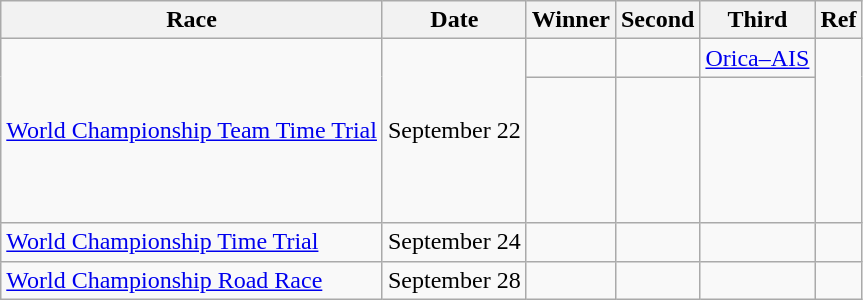<table class="wikitable">
<tr>
<th>Race</th>
<th>Date</th>
<th>Winner</th>
<th>Second</th>
<th>Third</th>
<th>Ref</th>
</tr>
<tr>
<td rowspan=2><a href='#'>World Championship Team Time Trial</a></td>
<td rowspan=2>September 22</td>
<td><strong> </strong></td>
<td> </td>
<td> <a href='#'>Orica–AIS</a></td>
<td rowspan=2></td>
</tr>
<tr>
<td><strong><br><br><br><br><br></strong></td>
<td><br><br><br><br><br></td>
<td><br><br><br><br><br></td>
</tr>
<tr>
<td><a href='#'>World Championship Time Trial</a></td>
<td>September 24</td>
<td><strong></strong></td>
<td></td>
<td></td>
<td></td>
</tr>
<tr>
<td><a href='#'>World Championship Road Race</a></td>
<td>September 28</td>
<td><strong></strong></td>
<td></td>
<td></td>
<td></td>
</tr>
</table>
